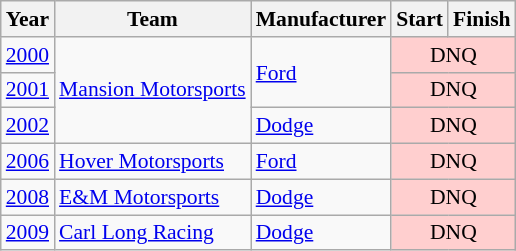<table class="wikitable" style="font-size: 90%;">
<tr>
<th>Year</th>
<th>Team</th>
<th>Manufacturer</th>
<th>Start</th>
<th>Finish</th>
</tr>
<tr>
<td><a href='#'>2000</a></td>
<td rowspan=3><a href='#'>Mansion Motorsports</a></td>
<td rowspan=2><a href='#'>Ford</a></td>
<td colspan=2 align=center style="background:#FFCFCF;">DNQ</td>
</tr>
<tr>
<td><a href='#'>2001</a></td>
<td colspan=2 align=center style="background:#FFCFCF;">DNQ</td>
</tr>
<tr>
<td><a href='#'>2002</a></td>
<td><a href='#'>Dodge</a></td>
<td colspan=2 align=center style="background:#FFCFCF;">DNQ</td>
</tr>
<tr>
<td><a href='#'>2006</a></td>
<td><a href='#'>Hover Motorsports</a></td>
<td><a href='#'>Ford</a></td>
<td colspan=2 align=center style="background:#FFCFCF;">DNQ</td>
</tr>
<tr>
<td><a href='#'>2008</a></td>
<td><a href='#'>E&M Motorsports</a></td>
<td><a href='#'>Dodge</a></td>
<td colspan=2 align=center style="background:#FFCFCF;">DNQ</td>
</tr>
<tr>
<td><a href='#'>2009</a></td>
<td><a href='#'>Carl Long Racing</a></td>
<td><a href='#'>Dodge</a></td>
<td colspan=2 align=center style="background:#FFCFCF;">DNQ</td>
</tr>
</table>
